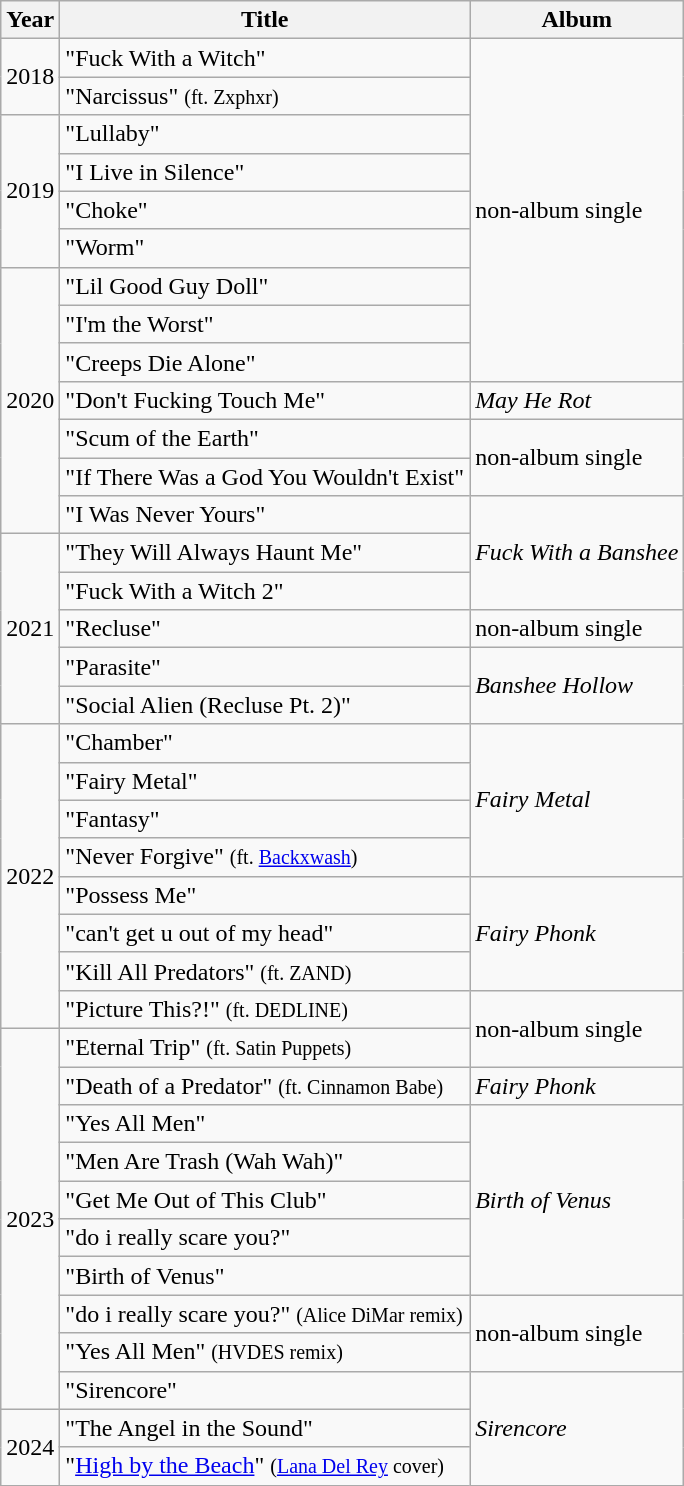<table class="wikitable">
<tr>
<th>Year</th>
<th>Title</th>
<th>Album</th>
</tr>
<tr>
<td rowspan="2">2018</td>
<td>"Fuck With a Witch"</td>
<td rowspan="9">non-album single</td>
</tr>
<tr>
<td>"Narcissus" <small>(ft. Zxphxr)</small></td>
</tr>
<tr>
<td rowspan="4">2019</td>
<td>"Lullaby"</td>
</tr>
<tr>
<td>"I Live in Silence"</td>
</tr>
<tr>
<td>"Choke"</td>
</tr>
<tr>
<td>"Worm"</td>
</tr>
<tr>
<td rowspan="7">2020</td>
<td>"Lil Good Guy Doll"</td>
</tr>
<tr>
<td>"I'm the Worst"</td>
</tr>
<tr>
<td>"Creeps Die Alone"</td>
</tr>
<tr>
<td>"Don't Fucking Touch Me"</td>
<td><em>May He Rot</em></td>
</tr>
<tr>
<td>"Scum of the Earth"</td>
<td rowspan="2">non-album single</td>
</tr>
<tr>
<td>"If There Was a God You Wouldn't Exist"</td>
</tr>
<tr>
<td>"I Was Never Yours"</td>
<td rowspan="3"><em>Fuck With a Banshee</em></td>
</tr>
<tr>
<td rowspan="5">2021</td>
<td>"They Will Always Haunt Me"</td>
</tr>
<tr>
<td>"Fuck With a Witch 2"</td>
</tr>
<tr>
<td>"Recluse"</td>
<td>non-album single</td>
</tr>
<tr>
<td>"Parasite"</td>
<td rowspan="2"><em>Banshee Hollow</em></td>
</tr>
<tr>
<td>"Social Alien (Recluse Pt. 2)"</td>
</tr>
<tr>
<td rowspan="8">2022</td>
<td>"Chamber"</td>
<td rowspan="4"><em>Fairy Metal</em></td>
</tr>
<tr>
<td>"Fairy Metal"</td>
</tr>
<tr>
<td>"Fantasy"</td>
</tr>
<tr>
<td>"Never Forgive" <small>(ft. <a href='#'>Backxwash</a>)</small></td>
</tr>
<tr>
<td>"Possess Me"</td>
<td rowspan="3"><em>Fairy Phonk</em></td>
</tr>
<tr>
<td>"can't get u out of my head"</td>
</tr>
<tr>
<td>"Kill All Predators" <small>(ft. ZAND)</small></td>
</tr>
<tr>
<td>"Picture This?!" <small>(ft. DEDLINE)</small></td>
<td rowspan="2">non-album single</td>
</tr>
<tr>
<td rowspan="10">2023</td>
<td>"Eternal Trip" <small>(ft. Satin Puppets)</small></td>
</tr>
<tr>
<td>"Death of a Predator" <small>(ft. Cinnamon Babe)</small></td>
<td><em>Fairy Phonk</em></td>
</tr>
<tr>
<td>"Yes All Men"</td>
<td rowspan="5"><em>Birth of Venus</em></td>
</tr>
<tr>
<td>"Men Are Trash (Wah Wah)"</td>
</tr>
<tr>
<td>"Get Me Out of This Club"</td>
</tr>
<tr>
<td>"do i really scare you?"</td>
</tr>
<tr>
<td>"Birth of Venus"</td>
</tr>
<tr>
<td>"do i really scare you?" <small>(Alice DiMar remix)</small></td>
<td rowspan="2">non-album single</td>
</tr>
<tr>
<td>"Yes All Men" <small>(HVDES remix)</small></td>
</tr>
<tr>
<td>"Sirencore"</td>
<td rowspan="3"><em>Sirencore</em></td>
</tr>
<tr>
<td rowspan="2">2024</td>
<td>"The Angel in the Sound"</td>
</tr>
<tr>
<td>"<a href='#'>High by the Beach</a>" <small>(<a href='#'>Lana Del Rey</a> cover)</small></td>
</tr>
</table>
